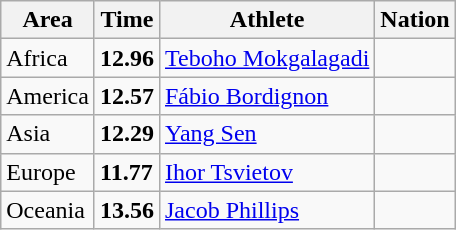<table class="wikitable">
<tr>
<th>Area</th>
<th>Time</th>
<th>Athlete</th>
<th>Nation</th>
</tr>
<tr>
<td>Africa</td>
<td><strong>12.96</strong></td>
<td><a href='#'>Teboho Mokgalagadi</a></td>
<td></td>
</tr>
<tr>
<td>America</td>
<td><strong>12.57</strong></td>
<td><a href='#'>Fábio Bordignon</a></td>
<td></td>
</tr>
<tr>
<td>Asia</td>
<td><strong>12.29</strong></td>
<td><a href='#'>Yang Sen</a></td>
<td></td>
</tr>
<tr>
<td>Europe</td>
<td><strong>11.77</strong> </td>
<td><a href='#'>Ihor Tsvietov</a></td>
<td></td>
</tr>
<tr>
<td>Oceania</td>
<td><strong>13.56</strong></td>
<td><a href='#'>Jacob Phillips</a></td>
<td></td>
</tr>
</table>
